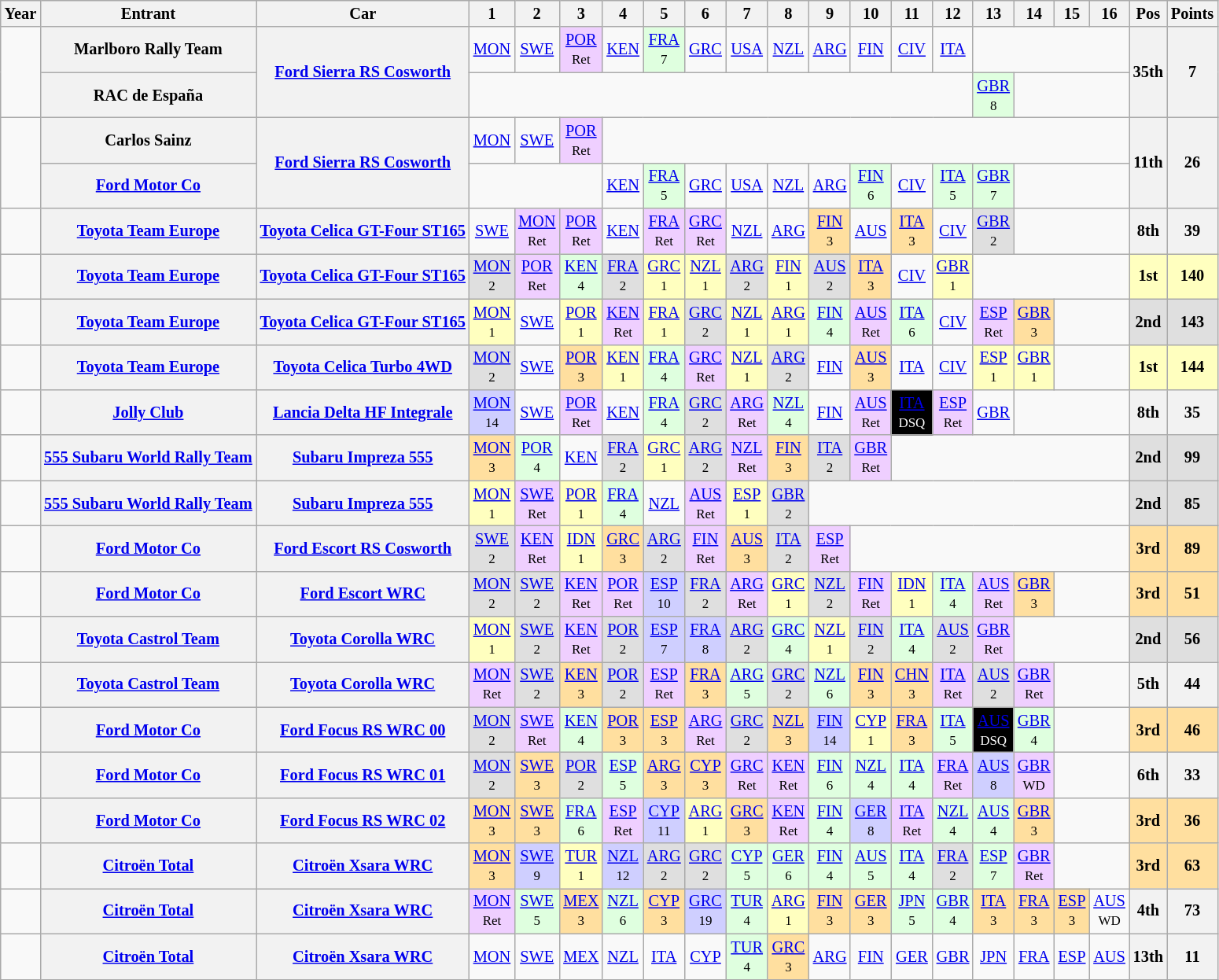<table class="wikitable" style="text-align:center; font-size:85%;">
<tr>
<th>Year</th>
<th>Entrant</th>
<th>Car</th>
<th>1</th>
<th>2</th>
<th>3</th>
<th>4</th>
<th>5</th>
<th>6</th>
<th>7</th>
<th>8</th>
<th>9</th>
<th>10</th>
<th>11</th>
<th>12</th>
<th>13</th>
<th>14</th>
<th>15</th>
<th>16</th>
<th>Pos</th>
<th>Points</th>
</tr>
<tr>
<td rowspan="2"></td>
<th nowrap>Marlboro Rally Team</th>
<th rowspan="2" nowrap><a href='#'>Ford Sierra RS Cosworth</a></th>
<td><a href='#'>MON</a></td>
<td><a href='#'>SWE</a></td>
<td style="background:#EFCFFF;"><a href='#'>POR</a><br><small>Ret</small></td>
<td><a href='#'>KEN</a></td>
<td style="background:#DFFFDF;"><a href='#'>FRA</a><br><small>7</small></td>
<td><a href='#'>GRC</a></td>
<td><a href='#'>USA</a></td>
<td><a href='#'>NZL</a></td>
<td><a href='#'>ARG</a></td>
<td><a href='#'>FIN</a></td>
<td><a href='#'>CIV</a></td>
<td><a href='#'>ITA</a></td>
<td colspan=4></td>
<th rowspan="2">35th</th>
<th rowspan="2">7</th>
</tr>
<tr>
<th nowrap>RAC de España</th>
<td colspan=12></td>
<td style="background:#DFFFDF;"><a href='#'>GBR</a><br><small>8</small></td>
<td colspan=3></td>
</tr>
<tr>
<td rowspan="2"></td>
<th nowrap>Carlos Sainz</th>
<th rowspan="2" nowrap><a href='#'>Ford Sierra RS Cosworth</a></th>
<td><a href='#'>MON</a></td>
<td><a href='#'>SWE</a></td>
<td style="background:#EFCFFF;"><a href='#'>POR</a><br><small>Ret</small></td>
<td colspan=13></td>
<th rowspan="2">11th</th>
<th rowspan="2">26</th>
</tr>
<tr>
<th nowrap><a href='#'>Ford Motor Co</a></th>
<td colspan=3></td>
<td><a href='#'>KEN</a></td>
<td style="background:#DFFFDF;"><a href='#'>FRA</a><br><small>5</small></td>
<td><a href='#'>GRC</a></td>
<td><a href='#'>USA</a></td>
<td><a href='#'>NZL</a></td>
<td><a href='#'>ARG</a></td>
<td style="background:#DFFFDF;"><a href='#'>FIN</a><br><small>6</small></td>
<td><a href='#'>CIV</a></td>
<td style="background:#DFFFDF;"><a href='#'>ITA</a><br><small>5</small></td>
<td style="background:#DFFFDF;"><a href='#'>GBR</a><br><small>7</small></td>
<td colspan=3></td>
</tr>
<tr>
<td></td>
<th nowrap><a href='#'>Toyota Team Europe</a></th>
<th nowrap><a href='#'>Toyota Celica GT-Four ST165</a></th>
<td><a href='#'>SWE</a></td>
<td style="background:#EFCFFF;"><a href='#'>MON</a><br><small>Ret</small></td>
<td style="background:#EFCFFF;"><a href='#'>POR</a><br><small>Ret</small></td>
<td><a href='#'>KEN</a></td>
<td style="background:#EFCFFF;"><a href='#'>FRA</a><br><small>Ret</small></td>
<td style="background:#EFCFFF;"><a href='#'>GRC</a><br><small>Ret</small></td>
<td><a href='#'>NZL</a></td>
<td><a href='#'>ARG</a></td>
<td style="background:#FFDF9F;"><a href='#'>FIN</a><br><small>3</small></td>
<td><a href='#'>AUS</a></td>
<td style="background:#FFDF9F;"><a href='#'>ITA</a><br><small>3</small></td>
<td><a href='#'>CIV</a></td>
<td style="background:#DFDFDF;"><a href='#'>GBR</a><br><small>2</small></td>
<td colspan=3></td>
<th>8th</th>
<th>39</th>
</tr>
<tr>
<td></td>
<th nowrap><a href='#'>Toyota Team Europe</a></th>
<th nowrap><a href='#'>Toyota Celica GT-Four ST165</a></th>
<td style="background:#DFDFDF;"><a href='#'>MON</a><br><small>2</small></td>
<td style="background:#EFCFFF;"><a href='#'>POR</a><br><small>Ret</small></td>
<td style="background:#DFFFDF;"><a href='#'>KEN</a><br><small>4</small></td>
<td style="background:#DFDFDF;"><a href='#'>FRA</a><br><small>2</small></td>
<td style="background:#FFFFBF;"><a href='#'>GRC</a><br><small>1</small></td>
<td style="background:#FFFFBF;"><a href='#'>NZL</a><br><small>1</small></td>
<td style="background:#DFDFDF;"><a href='#'>ARG</a><br><small>2</small></td>
<td style="background:#FFFFBF;"><a href='#'>FIN</a><br><small>1</small></td>
<td style="background:#DFDFDF;"><a href='#'>AUS</a><br><small>2</small></td>
<td style="background:#FFDF9F;"><a href='#'>ITA</a><br><small>3</small></td>
<td><a href='#'>CIV</a></td>
<td style="background:#FFFFBF;"><a href='#'>GBR</a><br><small>1</small></td>
<td colspan=4></td>
<td style="background:#FFFFBF;"><strong>1st</strong></td>
<td style="background:#FFFFBF;"><strong>140</strong></td>
</tr>
<tr>
<td></td>
<th nowrap><a href='#'>Toyota Team Europe</a></th>
<th nowrap><a href='#'>Toyota Celica GT-Four ST165</a></th>
<td style="background:#FFFFBF;"><a href='#'>MON</a><br><small>1</small></td>
<td><a href='#'>SWE</a></td>
<td style="background:#FFFFBF;"><a href='#'>POR</a><br><small>1</small></td>
<td style="background:#EFCFFF;"><a href='#'>KEN</a><br><small>Ret</small></td>
<td style="background:#FFFFBF;"><a href='#'>FRA</a><br><small>1</small></td>
<td style="background:#DFDFDF;"><a href='#'>GRC</a><br><small>2</small></td>
<td style="background:#FFFFBF;"><a href='#'>NZL</a><br><small>1</small></td>
<td style="background:#FFFFBF;"><a href='#'>ARG</a><br><small>1</small></td>
<td style="background:#DFFFDF;"><a href='#'>FIN</a><br><small>4</small></td>
<td style="background:#EFCFFF;"><a href='#'>AUS</a><br><small>Ret</small></td>
<td style="background:#DFFFDF;"><a href='#'>ITA</a><br><small>6</small></td>
<td><a href='#'>CIV</a></td>
<td style="background:#EFCFFF;"><a href='#'>ESP</a><br><small>Ret</small></td>
<td style="background:#FFDF9F;"><a href='#'>GBR</a><br><small>3</small></td>
<td colspan=2></td>
<td style="background:#DFDFDF;"><strong>2nd</strong></td>
<td style="background:#DFDFDF;"><strong>143</strong></td>
</tr>
<tr>
<td></td>
<th nowrap><a href='#'>Toyota Team Europe</a></th>
<th nowrap><a href='#'>Toyota Celica Turbo 4WD</a></th>
<td style="background:#DFDFDF;"><a href='#'>MON</a><br><small>2</small></td>
<td><a href='#'>SWE</a></td>
<td style="background:#FFDF9F;"><a href='#'>POR</a><br><small>3</small></td>
<td style="background:#FFFFBF;"><a href='#'>KEN</a><br><small>1</small></td>
<td style="background:#DFFFDF;"><a href='#'>FRA</a><br><small>4</small></td>
<td style="background:#EFCFFF;"><a href='#'>GRC</a><br><small>Ret</small></td>
<td style="background:#FFFFBF;"><a href='#'>NZL</a><br><small>1</small></td>
<td style="background:#DFDFDF;"><a href='#'>ARG</a><br><small>2</small></td>
<td><a href='#'>FIN</a></td>
<td style="background:#FFDF9F;"><a href='#'>AUS</a><br><small>3</small></td>
<td><a href='#'>ITA</a></td>
<td><a href='#'>CIV</a></td>
<td style="background:#FFFFBF;"><a href='#'>ESP</a><br><small>1</small></td>
<td style="background:#FFFFBF;"><a href='#'>GBR</a><br><small>1</small></td>
<td colspan=2></td>
<td style="background:#FFFFBF;"><strong>1st</strong></td>
<td style="background:#FFFFBF;"><strong>144</strong></td>
</tr>
<tr>
<td></td>
<th nowrap><a href='#'>Jolly Club</a></th>
<th nowrap><a href='#'>Lancia Delta HF Integrale</a></th>
<td style="background:#CFCFFF;"><a href='#'>MON</a><br><small>14</small></td>
<td><a href='#'>SWE</a></td>
<td style="background:#EFCFFF;"><a href='#'>POR</a><br><small>Ret</small></td>
<td><a href='#'>KEN</a></td>
<td style="background:#DFFFDF;"><a href='#'>FRA</a><br><small>4</small></td>
<td style="background:#DFDFDF;"><a href='#'>GRC</a><br><small>2</small></td>
<td style="background:#EFCFFF;"><a href='#'>ARG</a><br><small>Ret</small></td>
<td style="background:#DFFFDF;"><a href='#'>NZL</a><br><small>4</small></td>
<td><a href='#'>FIN</a></td>
<td style="background:#EFCFFF;"><a href='#'>AUS</a><br><small>Ret</small></td>
<td style="background:#000000; color:#ffffff"><a href='#'>ITA</a><br><small>DSQ</small></td>
<td style="background:#EFCFFF;"><a href='#'>ESP</a><br><small>Ret</small></td>
<td><a href='#'>GBR</a></td>
<td colspan=3></td>
<th>8th</th>
<th>35</th>
</tr>
<tr>
<td></td>
<th nowrap><a href='#'>555 Subaru World Rally Team</a></th>
<th nowrap><a href='#'>Subaru Impreza 555</a></th>
<td style="background:#FFDF9F;"><a href='#'>MON</a><br><small>3</small></td>
<td style="background:#DFFFDF;"><a href='#'>POR</a><br><small>4</small></td>
<td><a href='#'>KEN</a></td>
<td style="background:#DFDFDF;"><a href='#'>FRA</a><br><small>2</small></td>
<td style="background:#FFFFBF;"><a href='#'>GRC</a><br><small>1</small></td>
<td style="background:#DFDFDF;"><a href='#'>ARG</a><br><small>2</small></td>
<td style="background:#EFCFFF;"><a href='#'>NZL</a><br><small>Ret</small></td>
<td style="background:#FFDF9F;"><a href='#'>FIN</a><br><small>3</small></td>
<td style="background:#DFDFDF;"><a href='#'>ITA</a><br><small>2</small></td>
<td style="background:#EFCFFF;"><a href='#'>GBR</a><br><small>Ret</small></td>
<td colspan=6></td>
<td style="background:#DFDFDF;"><strong>2nd</strong></td>
<td style="background:#DFDFDF;"><strong>99</strong></td>
</tr>
<tr>
<td></td>
<th nowrap><a href='#'>555 Subaru World Rally Team</a></th>
<th nowrap><a href='#'>Subaru Impreza 555</a></th>
<td style="background:#FFFFBF;"><a href='#'>MON</a><br><small>1</small></td>
<td style="background:#EFCFFF;"><a href='#'>SWE</a><br><small>Ret</small></td>
<td style="background:#FFFFBF;"><a href='#'>POR</a><br><small>1</small></td>
<td style="background:#DFFFDF;"><a href='#'>FRA</a><br><small>4</small></td>
<td><a href='#'>NZL</a></td>
<td style="background:#EFCFFF;"><a href='#'>AUS</a><br><small>Ret</small></td>
<td style="background:#FFFFBF;"><a href='#'>ESP</a><br><small>1</small></td>
<td style="background:#DFDFDF;"><a href='#'>GBR</a><br><small>2</small></td>
<td colspan=8></td>
<td style="background:#DFDFDF;"><strong>2nd</strong></td>
<td style="background:#DFDFDF;"><strong>85</strong></td>
</tr>
<tr>
<td></td>
<th nowrap><a href='#'>Ford Motor Co</a></th>
<th nowrap><a href='#'>Ford Escort RS Cosworth</a></th>
<td style="background:#DFDFDF;"><a href='#'>SWE</a><br><small>2</small></td>
<td style="background:#EFCFFF;"><a href='#'>KEN</a><br><small>Ret</small></td>
<td style="background:#FFFFBF;"><a href='#'>IDN</a><br><small>1</small></td>
<td style="background:#FFDF9F;"><a href='#'>GRC</a><br><small>3</small></td>
<td style="background:#DFDFDF;"><a href='#'>ARG</a><br><small>2</small></td>
<td style="background:#EFCFFF;"><a href='#'>FIN</a><br><small>Ret</small></td>
<td style="background:#FFDF9F;"><a href='#'>AUS</a><br><small>3</small></td>
<td style="background:#DFDFDF;"><a href='#'>ITA</a><br><small>2</small></td>
<td style="background:#EFCFFF;"><a href='#'>ESP</a><br><small>Ret</small></td>
<td colspan=7></td>
<td style="background:#FFDF9F;"><strong>3rd</strong></td>
<td style="background:#FFDF9F;"><strong>89</strong></td>
</tr>
<tr>
<td></td>
<th nowrap><a href='#'>Ford Motor Co</a></th>
<th nowrap><a href='#'>Ford Escort WRC</a></th>
<td style="background:#DFDFDF;"><a href='#'>MON</a><br><small>2</small></td>
<td style="background:#DFDFDF;"><a href='#'>SWE</a><br><small>2</small></td>
<td style="background:#EFCFFF;"><a href='#'>KEN</a><br><small>Ret</small></td>
<td style="background:#EFCFFF;"><a href='#'>POR</a><br><small>Ret</small></td>
<td style="background:#CFCFFF;"><a href='#'>ESP</a><br><small>10</small></td>
<td style="background:#DFDFDF;"><a href='#'>FRA</a><br><small>2</small></td>
<td style="background:#EFCFFF;"><a href='#'>ARG</a><br><small>Ret</small></td>
<td style="background:#FFFFBF;"><a href='#'>GRC</a><br><small>1</small></td>
<td style="background:#DFDFDF;"><a href='#'>NZL</a><br><small>2</small></td>
<td style="background:#EFCFFF;"><a href='#'>FIN</a><br><small>Ret</small></td>
<td style="background:#FFFFBF;"><a href='#'>IDN</a><br><small>1</small></td>
<td style="background:#DFFFDF;"><a href='#'>ITA</a><br><small>4</small></td>
<td style="background:#EFCFFF;"><a href='#'>AUS</a><br><small>Ret</small></td>
<td style="background:#FFDF9F;"><a href='#'>GBR</a><br><small>3</small></td>
<td colspan=2></td>
<td style="background:#FFDF9F;"><strong>3rd</strong></td>
<td style="background:#FFDF9F;"><strong>51</strong></td>
</tr>
<tr>
<td></td>
<th nowrap><a href='#'>Toyota Castrol Team</a></th>
<th nowrap><a href='#'>Toyota Corolla WRC</a></th>
<td style="background:#FFFFBF;"><a href='#'>MON</a><br><small>1</small></td>
<td style="background:#DFDFDF;"><a href='#'>SWE</a><br><small>2</small></td>
<td style="background:#EFCFFF;"><a href='#'>KEN</a><br><small>Ret</small></td>
<td style="background:#DFDFDF;"><a href='#'>POR</a><br><small>2</small></td>
<td style="background:#CFCFFF;"><a href='#'>ESP</a><br><small>7</small></td>
<td style="background:#CFCFFF;"><a href='#'>FRA</a><br><small>8</small></td>
<td style="background:#DFDFDF;"><a href='#'>ARG</a><br><small>2</small></td>
<td style="background:#DFFFDF;"><a href='#'>GRC</a><br><small>4</small></td>
<td style="background:#FFFFBF;"><a href='#'>NZL</a><br><small>1</small></td>
<td style="background:#DFDFDF;"><a href='#'>FIN</a><br><small>2</small></td>
<td style="background:#DFFFDF;"><a href='#'>ITA</a><br><small>4</small></td>
<td style="background:#DFDFDF;"><a href='#'>AUS</a><br><small>2</small></td>
<td style="background:#EFCFFF;"><a href='#'>GBR</a><br><small>Ret</small></td>
<td colspan=3></td>
<td style="background:#DFDFDF;"><strong>2nd</strong></td>
<td style="background:#DFDFDF;"><strong>56</strong></td>
</tr>
<tr>
<td></td>
<th nowrap><a href='#'>Toyota Castrol Team</a></th>
<th nowrap><a href='#'>Toyota Corolla WRC</a></th>
<td style="background:#EFCFFF;"><a href='#'>MON</a><br><small>Ret</small></td>
<td style="background:#DFDFDF;"><a href='#'>SWE</a><br><small>2</small></td>
<td style="background:#FFDF9F;"><a href='#'>KEN</a><br><small>3</small></td>
<td style="background:#DFDFDF;"><a href='#'>POR</a><br><small>2</small></td>
<td style="background:#EFCFFF;"><a href='#'>ESP</a><br><small>Ret</small></td>
<td style="background:#FFDF9F;"><a href='#'>FRA</a><br><small>3</small></td>
<td style="background:#DFFFDF;"><a href='#'>ARG</a><br><small>5</small></td>
<td style="background:#DFDFDF;"><a href='#'>GRC</a><br><small>2</small></td>
<td style="background:#DFFFDF;"><a href='#'>NZL</a><br><small>6</small></td>
<td style="background:#FFDF9F;"><a href='#'>FIN</a><br><small>3</small></td>
<td style="background:#FFDF9F;"><a href='#'>CHN</a><br><small>3</small></td>
<td style="background:#EFCFFF;"><a href='#'>ITA</a><br><small>Ret</small></td>
<td style="background:#DFDFDF;"><a href='#'>AUS</a><br><small>2</small></td>
<td style="background:#EFCFFF;"><a href='#'>GBR</a><br><small>Ret</small></td>
<td colspan=2></td>
<th>5th</th>
<th>44</th>
</tr>
<tr>
<td></td>
<th nowrap><a href='#'>Ford Motor Co</a></th>
<th nowrap><a href='#'>Ford Focus RS WRC 00</a></th>
<td style="background:#DFDFDF;"><a href='#'>MON</a><br><small>2</small></td>
<td style="background:#EFCFFF;"><a href='#'>SWE</a><br><small>Ret</small></td>
<td style="background:#DFFFDF;"><a href='#'>KEN</a><br><small>4</small></td>
<td style="background:#FFDF9F;"><a href='#'>POR</a><br><small>3</small></td>
<td style="background:#FFDF9F;"><a href='#'>ESP</a><br><small>3</small></td>
<td style="background:#EFCFFF;"><a href='#'>ARG</a><br><small>Ret</small></td>
<td style="background:#DFDFDF;"><a href='#'>GRC</a><br><small>2</small></td>
<td style="background:#FFDF9F;"><a href='#'>NZL</a><br><small>3</small></td>
<td style="background:#CFCFFF;"><a href='#'>FIN</a><br><small>14</small></td>
<td style="background:#FFFFBF;"><a href='#'>CYP</a><br><small>1</small></td>
<td style="background:#FFDF9F;"><a href='#'>FRA</a><br><small>3</small></td>
<td style="background:#DFFFDF;"><a href='#'>ITA</a><br><small>5</small></td>
<td style="background:#000000; color:#ffffff"><a href='#'>AUS</a><br><small>DSQ</small></td>
<td style="background:#DFFFDF;"><a href='#'>GBR</a><br><small>4</small></td>
<td colspan=2></td>
<td style="background:#FFDF9F;"><strong>3rd</strong></td>
<td style="background:#FFDF9F;"><strong>46</strong></td>
</tr>
<tr>
<td></td>
<th nowrap><a href='#'>Ford Motor Co</a></th>
<th nowrap><a href='#'>Ford Focus RS WRC 01</a></th>
<td style="background:#DFDFDF;"><a href='#'>MON</a><br><small>2</small></td>
<td style="background:#FFDF9F;"><a href='#'>SWE</a><br><small>3</small></td>
<td style="background:#DFDFDF;"><a href='#'>POR</a><br><small>2</small></td>
<td style="background:#DFFFDF;"><a href='#'>ESP</a><br><small>5</small></td>
<td style="background:#FFDF9F;"><a href='#'>ARG</a><br><small>3</small></td>
<td style="background:#FFDF9F;"><a href='#'>CYP</a><br><small>3</small></td>
<td style="background:#EFCFFF;"><a href='#'>GRC</a><br><small>Ret</small></td>
<td style="background:#EFCFFF;"><a href='#'>KEN</a><br><small>Ret</small></td>
<td style="background:#DFFFDF;"><a href='#'>FIN</a><br><small>6</small></td>
<td style="background:#DFFFDF;"><a href='#'>NZL</a><br><small>4</small></td>
<td style="background:#DFFFDF;"><a href='#'>ITA</a><br><small>4</small></td>
<td style="background:#EFCFFF;"><a href='#'>FRA</a><br><small>Ret</small></td>
<td style="background:#CFCFFF;"><a href='#'>AUS</a><br><small>8</small></td>
<td style="background:#EFCFFF;"><a href='#'>GBR</a><br><small>WD</small></td>
<td colspan=2></td>
<th>6th</th>
<th>33</th>
</tr>
<tr>
<td></td>
<th nowrap><a href='#'>Ford Motor Co</a></th>
<th nowrap><a href='#'>Ford Focus RS WRC 02</a></th>
<td style="background:#FFDF9F;"><a href='#'>MON</a><br><small>3</small></td>
<td style="background:#FFDF9F;"><a href='#'>SWE</a><br><small>3</small></td>
<td style="background:#DFFFDF;"><a href='#'>FRA</a><br><small>6</small></td>
<td style="background:#EFCFFF;"><a href='#'>ESP</a><br><small>Ret</small></td>
<td style="background:#CFCFFF;"><a href='#'>CYP</a><br><small>11</small></td>
<td style="background:#FFFFBF;"><a href='#'>ARG</a><br><small>1</small></td>
<td style="background:#FFDF9F;"><a href='#'>GRC</a><br><small>3</small></td>
<td style="background:#EFCFFF;"><a href='#'>KEN</a><br><small>Ret</small></td>
<td style="background:#DFFFDF;"><a href='#'>FIN</a><br><small>4</small></td>
<td style="background:#CFCFFF;"><a href='#'>GER</a><br><small>8</small></td>
<td style="background:#EFCFFF;"><a href='#'>ITA</a><br><small>Ret</small></td>
<td style="background:#DFFFDF;"><a href='#'>NZL</a><br><small>4</small></td>
<td style="background:#DFFFDF;"><a href='#'>AUS</a><br><small>4</small></td>
<td style="background:#FFDF9F;"><a href='#'>GBR</a><br><small>3</small></td>
<td colspan=2></td>
<td style="background:#FFDF9F;"><strong>3rd</strong></td>
<td style="background:#FFDF9F;"><strong>36</strong></td>
</tr>
<tr>
<td></td>
<th nowrap><a href='#'>Citroën Total</a></th>
<th nowrap><a href='#'>Citroën Xsara WRC</a></th>
<td style="background:#FFDF9F;"><a href='#'>MON</a><br><small>3</small></td>
<td style="background:#CFCFFF;"><a href='#'>SWE</a><br><small>9</small></td>
<td style="background:#FFFFBF;"><a href='#'>TUR</a><br><small>1</small></td>
<td style="background:#CFCFFF;"><a href='#'>NZL</a><br><small>12</small></td>
<td style="background:#DFDFDF;"><a href='#'>ARG</a><br><small>2</small></td>
<td style="background:#DFDFDF;"><a href='#'>GRC</a><br><small>2</small></td>
<td style="background:#DFFFDF;"><a href='#'>CYP</a><br><small>5</small></td>
<td style="background:#DFFFDF;"><a href='#'>GER</a><br><small>6</small></td>
<td style="background:#DFFFDF;"><a href='#'>FIN</a><br><small>4</small></td>
<td style="background:#DFFFDF;"><a href='#'>AUS</a><br><small>5</small></td>
<td style="background:#DFFFDF;"><a href='#'>ITA</a><br><small>4</small></td>
<td style="background:#DFDFDF;"><a href='#'>FRA</a><br><small>2</small></td>
<td style="background:#DFFFDF;"><a href='#'>ESP</a><br><small>7</small></td>
<td style="background:#EFCFFF;"><a href='#'>GBR</a><br><small>Ret</small></td>
<td colspan=2></td>
<td style="background:#FFDF9F;"><strong>3rd</strong></td>
<td style="background:#FFDF9F;"><strong>63</strong></td>
</tr>
<tr>
<td></td>
<th nowrap><a href='#'>Citroën Total</a></th>
<th nowrap><a href='#'>Citroën Xsara WRC</a></th>
<td style="background:#EFCFFF;"><a href='#'>MON</a><br><small>Ret</small></td>
<td style="background:#DFFFDF;"><a href='#'>SWE</a><br><small>5</small></td>
<td style="background:#FFDF9F;"><a href='#'>MEX</a><br><small>3</small></td>
<td style="background:#DFFFDF;"><a href='#'>NZL</a><br><small>6</small></td>
<td style="background:#FFDF9F;"><a href='#'>CYP</a><br><small>3</small></td>
<td style="background:#CFCFFF;"><a href='#'>GRC</a><br><small>19</small></td>
<td style="background:#DFFFDF;"><a href='#'>TUR</a><br><small>4</small></td>
<td style="background:#FFFFBF;"><a href='#'>ARG</a><br><small>1</small></td>
<td style="background:#FFDF9F;"><a href='#'>FIN</a><br><small>3</small></td>
<td style="background:#FFDF9F;"><a href='#'>GER</a><br><small>3</small></td>
<td style="background:#DFFFDF;"><a href='#'>JPN</a><br><small>5</small></td>
<td style="background:#DFFFDF;"><a href='#'>GBR</a><br><small>4</small></td>
<td style="background:#FFDF9F;"><a href='#'>ITA</a><br><small>3</small></td>
<td style="background:#FFDF9F;"><a href='#'>FRA</a><br><small>3</small></td>
<td style="background:#FFDF9F;"><a href='#'>ESP</a><br><small>3</small></td>
<td><a href='#'>AUS</a><br><small>WD</small></td>
<th>4th</th>
<th>73</th>
</tr>
<tr>
<td></td>
<th nowrap><a href='#'>Citroën Total</a></th>
<th nowrap><a href='#'>Citroën Xsara WRC</a></th>
<td><a href='#'>MON</a></td>
<td><a href='#'>SWE</a></td>
<td><a href='#'>MEX</a></td>
<td><a href='#'>NZL</a></td>
<td><a href='#'>ITA</a></td>
<td><a href='#'>CYP</a></td>
<td style="background:#DFFFDF;"><a href='#'>TUR</a><br><small>4</small></td>
<td style="background:#FFDF9F;"><a href='#'>GRC</a><br><small>3</small></td>
<td><a href='#'>ARG</a></td>
<td><a href='#'>FIN</a></td>
<td><a href='#'>GER</a></td>
<td><a href='#'>GBR</a></td>
<td><a href='#'>JPN</a></td>
<td><a href='#'>FRA</a></td>
<td><a href='#'>ESP</a></td>
<td><a href='#'>AUS</a></td>
<th>13th</th>
<th>11</th>
</tr>
</table>
